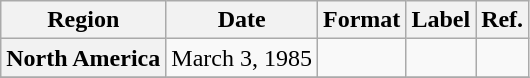<table class="wikitable plainrowheaders">
<tr>
<th scope="col">Region</th>
<th scope="col">Date</th>
<th scope="col">Format</th>
<th scope="col">Label</th>
<th scope="col">Ref.</th>
</tr>
<tr>
<th scope="row">North America</th>
<td>March 3, 1985</td>
<td></td>
<td></td>
<td></td>
</tr>
<tr>
</tr>
</table>
